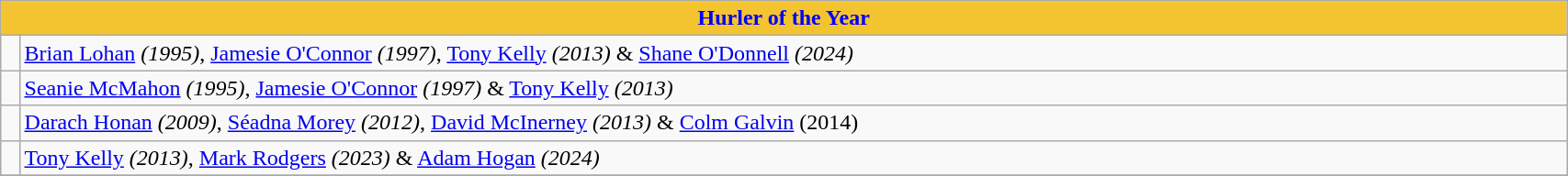<table class="wikitable" width="90%" cellpadding="5">
<tr style="text-align:center;background:#F4C430;color:blue;">
<td colspan="2"><strong>Hurler of the Year</strong></td>
</tr>
<tr>
<td></td>
<td><a href='#'>Brian Lohan</a> <em>(1995)</em>, <a href='#'>Jamesie O'Connor</a> <em>(1997)</em>, <a href='#'>Tony Kelly</a> <em>(2013)</em> & <a href='#'>Shane O'Donnell</a> <em>(2024)</em></td>
</tr>
<tr>
<td></td>
<td><a href='#'>Seanie McMahon</a> <em>(1995)</em>, <a href='#'>Jamesie O'Connor</a> <em>(1997)</em> & <a href='#'>Tony Kelly</a> <em>(2013)</em></td>
</tr>
<tr>
<td></td>
<td><a href='#'>Darach Honan</a> <em>(2009)</em>, <a href='#'>Séadna Morey</a> <em>(2012)</em>, <a href='#'>David McInerney</a> <em>(2013)</em> & <a href='#'>Colm Galvin</a> (2014)</td>
</tr>
<tr>
<td></td>
<td><a href='#'>Tony Kelly</a> <em>(2013)</em>, <a href='#'>Mark Rodgers</a> <em>(2023)</em> & <a href='#'>Adam Hogan</a> <em>(2024)</em></td>
</tr>
<tr>
</tr>
</table>
